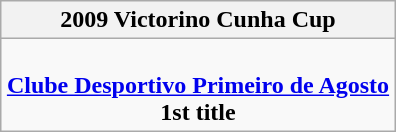<table class=wikitable style="text-align:center; margin:auto">
<tr>
<th>2009 Victorino Cunha Cup</th>
</tr>
<tr>
<td><br><strong><a href='#'>Clube Desportivo Primeiro de Agosto</a></strong><br><strong>1st title</strong></td>
</tr>
</table>
